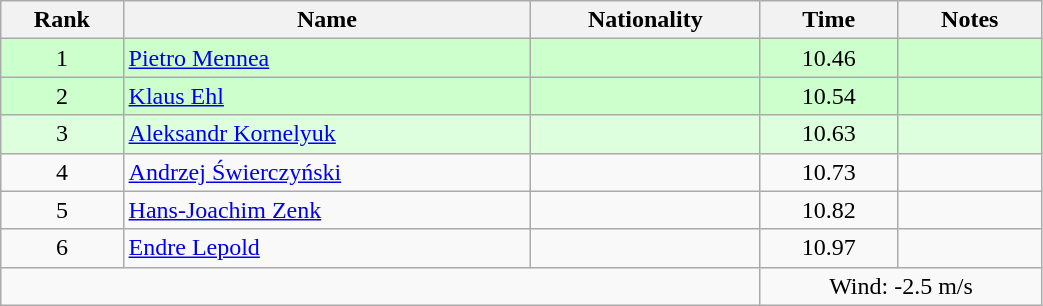<table class="wikitable sortable" style="text-align:center;width: 55%">
<tr>
<th>Rank</th>
<th>Name</th>
<th>Nationality</th>
<th>Time</th>
<th>Notes</th>
</tr>
<tr bgcolor=ccffcc>
<td>1</td>
<td align=left><a href='#'>Pietro Mennea</a></td>
<td align=left></td>
<td>10.46</td>
<td></td>
</tr>
<tr bgcolor=ccffcc>
<td>2</td>
<td align=left><a href='#'>Klaus Ehl</a></td>
<td align=left></td>
<td>10.54</td>
<td></td>
</tr>
<tr bgcolor=ddffdd>
<td>3</td>
<td align=left><a href='#'>Aleksandr Kornelyuk</a></td>
<td align=left></td>
<td>10.63</td>
<td></td>
</tr>
<tr>
<td>4</td>
<td align=left><a href='#'>Andrzej Świerczyński</a></td>
<td align=left></td>
<td>10.73</td>
<td></td>
</tr>
<tr>
<td>5</td>
<td align=left><a href='#'>Hans-Joachim Zenk</a></td>
<td align=left></td>
<td>10.82</td>
<td></td>
</tr>
<tr>
<td>6</td>
<td align=left><a href='#'>Endre Lepold</a></td>
<td align=left></td>
<td>10.97</td>
<td></td>
</tr>
<tr>
<td colspan="3"></td>
<td colspan="2">Wind: -2.5 m/s</td>
</tr>
</table>
